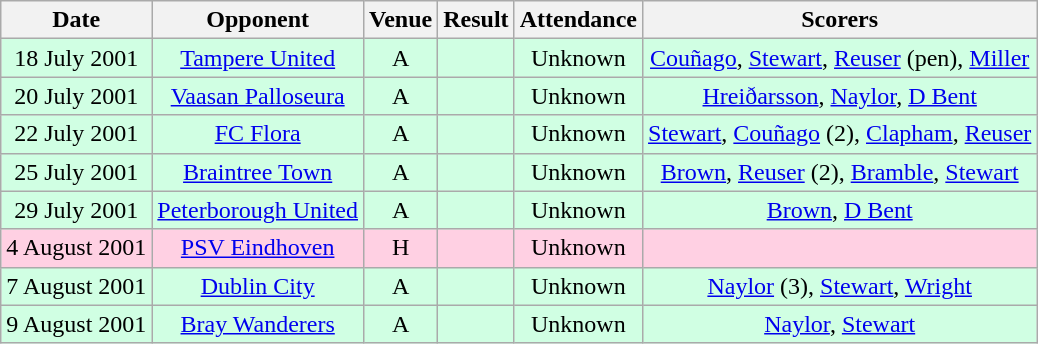<table class="wikitable sortable" style="font-size:100%; text-align:center">
<tr>
<th>Date</th>
<th>Opponent</th>
<th>Venue</th>
<th>Result</th>
<th>Attendance</th>
<th>Scorers</th>
</tr>
<tr style="background-color: #d0ffe3;">
<td>18 July 2001</td>
<td> <a href='#'>Tampere United</a></td>
<td>A</td>
<td></td>
<td>Unknown</td>
<td><a href='#'>Couñago</a>, <a href='#'>Stewart</a>, <a href='#'>Reuser</a> (pen), <a href='#'>Miller</a></td>
</tr>
<tr style="background-color: #d0ffe3;">
<td>20 July 2001</td>
<td> <a href='#'>Vaasan Palloseura</a></td>
<td>A</td>
<td></td>
<td>Unknown</td>
<td><a href='#'>Hreiðarsson</a>, <a href='#'>Naylor</a>, <a href='#'>D Bent</a></td>
</tr>
<tr style="background-color: #d0ffe3;">
<td>22 July 2001</td>
<td> <a href='#'>FC Flora</a></td>
<td>A</td>
<td></td>
<td>Unknown</td>
<td><a href='#'>Stewart</a>, <a href='#'>Couñago</a> (2), <a href='#'>Clapham</a>, <a href='#'>Reuser</a></td>
</tr>
<tr style="background-color: #d0ffe3;">
<td>25 July 2001</td>
<td> <a href='#'>Braintree Town</a></td>
<td>A</td>
<td></td>
<td>Unknown</td>
<td><a href='#'>Brown</a>, <a href='#'>Reuser</a> (2), <a href='#'>Bramble</a>, <a href='#'>Stewart</a></td>
</tr>
<tr style="background-color: #d0ffe3;">
<td>29 July 2001</td>
<td> <a href='#'>Peterborough United</a></td>
<td>A</td>
<td></td>
<td>Unknown</td>
<td><a href='#'>Brown</a>, <a href='#'>D Bent</a></td>
</tr>
<tr style="background-color: #ffd0e3;">
<td>4 August 2001</td>
<td> <a href='#'>PSV Eindhoven</a></td>
<td>H</td>
<td></td>
<td>Unknown</td>
<td></td>
</tr>
<tr style="background-color: #d0ffe3;">
<td>7 August 2001</td>
<td> <a href='#'>Dublin City</a></td>
<td>A</td>
<td></td>
<td>Unknown</td>
<td><a href='#'>Naylor</a> (3), <a href='#'>Stewart</a>, <a href='#'>Wright</a></td>
</tr>
<tr style="background-color: #d0ffe3;">
<td>9 August 2001</td>
<td> <a href='#'>Bray Wanderers</a></td>
<td>A</td>
<td></td>
<td>Unknown</td>
<td><a href='#'>Naylor</a>, <a href='#'>Stewart</a></td>
</tr>
</table>
